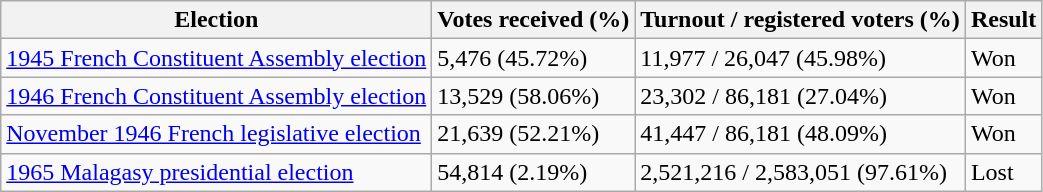<table class="wikitable">
<tr>
<th>Election</th>
<th>Votes received (%)</th>
<th>Turnout / registered voters (%)</th>
<th>Result</th>
</tr>
<tr>
<td><a href='#'>1945 French Constituent Assembly election</a></td>
<td>5,476 (45.72%)</td>
<td>11,977 / 26,047 (45.98%)</td>
<td>Won</td>
</tr>
<tr>
<td><a href='#'>1946 French Constituent Assembly election</a></td>
<td>13,529 (58.06%)</td>
<td>23,302 / 86,181 (27.04%)</td>
<td>Won</td>
</tr>
<tr>
<td><a href='#'>November 1946 French legislative election</a></td>
<td>21,639 (52.21%)</td>
<td>41,447 / 86,181 (48.09%)</td>
<td>Won</td>
</tr>
<tr>
<td><a href='#'>1965 Malagasy presidential election</a></td>
<td>54,814 (2.19%)</td>
<td>2,521,216 / 2,583,051 (97.61%)</td>
<td>Lost</td>
</tr>
</table>
